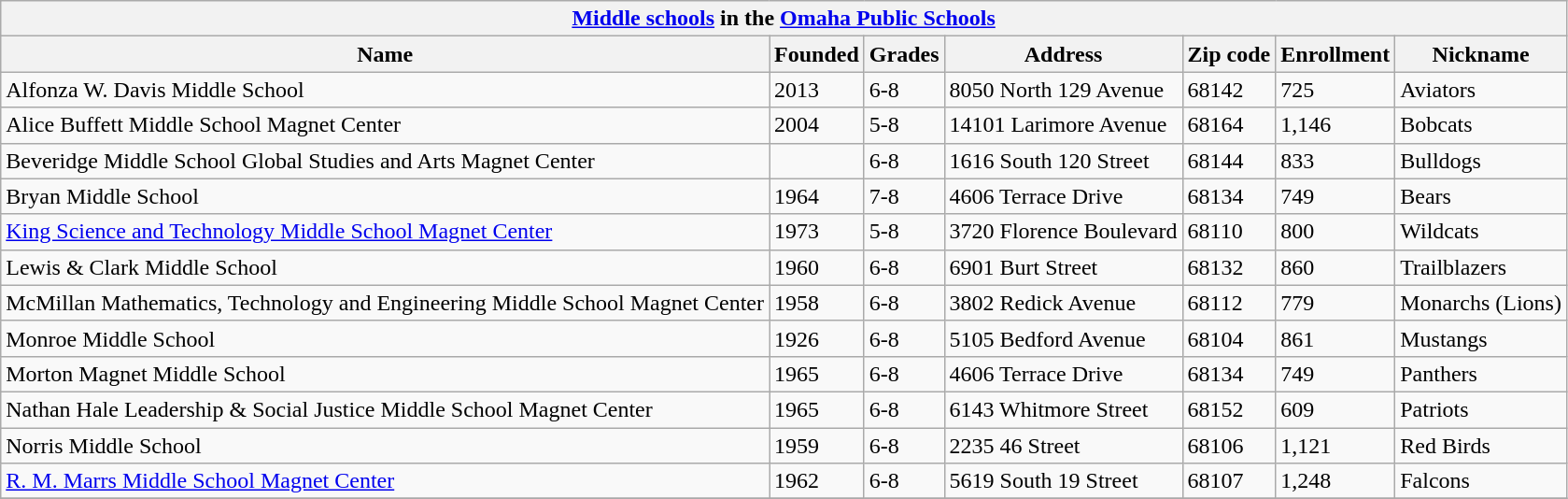<table class="wikitable">
<tr>
<th align="center" colspan="7"><a href='#'>Middle schools</a> in the <a href='#'>Omaha Public Schools</a></th>
</tr>
<tr>
<th>Name</th>
<th>Founded</th>
<th>Grades</th>
<th>Address</th>
<th>Zip code</th>
<th>Enrollment</th>
<th>Nickname</th>
</tr>
<tr>
<td>Alfonza W. Davis Middle School</td>
<td>2013</td>
<td>6-8</td>
<td>8050 North 129 Avenue</td>
<td>68142</td>
<td>725</td>
<td>Aviators</td>
</tr>
<tr>
<td>Alice Buffett Middle School Magnet Center</td>
<td>2004</td>
<td>5-8</td>
<td>14101 Larimore Avenue</td>
<td>68164</td>
<td>1,146</td>
<td>Bobcats</td>
</tr>
<tr>
<td>Beveridge Middle School Global Studies and Arts Magnet Center</td>
<td></td>
<td>6-8</td>
<td>1616 South 120 Street</td>
<td>68144</td>
<td>833</td>
<td>Bulldogs</td>
</tr>
<tr>
<td>Bryan Middle School</td>
<td>1964</td>
<td>7-8</td>
<td>4606 Terrace Drive</td>
<td>68134</td>
<td>749</td>
<td>Bears</td>
</tr>
<tr>
<td><a href='#'>King Science and Technology Middle School Magnet Center</a></td>
<td>1973</td>
<td>5-8</td>
<td>3720 Florence Boulevard</td>
<td>68110</td>
<td>800</td>
<td>Wildcats</td>
</tr>
<tr>
<td>Lewis & Clark Middle School</td>
<td>1960</td>
<td>6-8</td>
<td>6901 Burt Street</td>
<td>68132</td>
<td>860</td>
<td>Trailblazers</td>
</tr>
<tr>
<td>McMillan Mathematics, Technology and Engineering Middle School Magnet Center</td>
<td>1958</td>
<td>6-8</td>
<td>3802 Redick Avenue</td>
<td>68112</td>
<td>779</td>
<td>Monarchs (Lions)</td>
</tr>
<tr>
<td>Monroe Middle School</td>
<td>1926</td>
<td>6-8</td>
<td>5105 Bedford Avenue</td>
<td>68104</td>
<td>861</td>
<td>Mustangs</td>
</tr>
<tr>
<td>Morton Magnet Middle School</td>
<td>1965</td>
<td>6-8</td>
<td>4606 Terrace Drive</td>
<td>68134</td>
<td>749</td>
<td>Panthers</td>
</tr>
<tr>
<td>Nathan Hale Leadership & Social Justice Middle School Magnet Center</td>
<td>1965</td>
<td>6-8</td>
<td>6143 Whitmore Street</td>
<td>68152</td>
<td>609</td>
<td>Patriots</td>
</tr>
<tr>
<td>Norris Middle School</td>
<td>1959</td>
<td>6-8</td>
<td>2235 46 Street</td>
<td>68106</td>
<td>1,121</td>
<td>Red Birds</td>
</tr>
<tr>
<td><a href='#'>R. M. Marrs Middle School Magnet Center</a></td>
<td>1962</td>
<td>6-8</td>
<td>5619 South 19 Street</td>
<td>68107</td>
<td>1,248</td>
<td>Falcons</td>
</tr>
<tr>
</tr>
</table>
